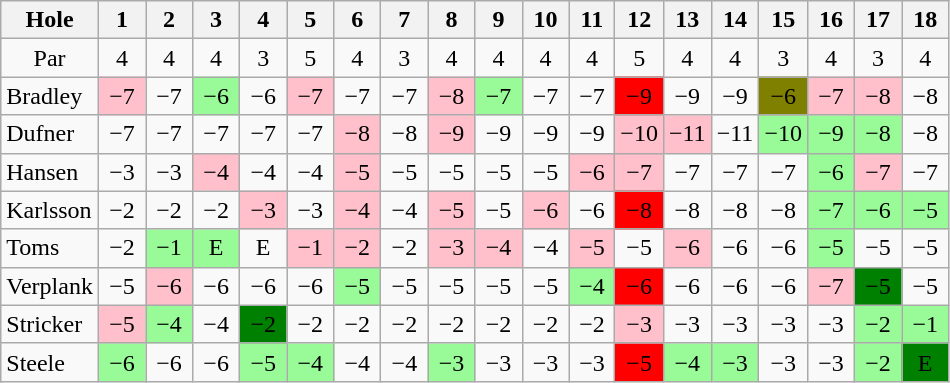<table class="wikitable" style="text-align:center">
<tr>
<th>Hole</th>
<th>  1  </th>
<th>  2  </th>
<th>  3  </th>
<th>  4  </th>
<th>  5  </th>
<th>  6  </th>
<th>  7  </th>
<th>  8  </th>
<th>  9  </th>
<th> 10 </th>
<th> 11 </th>
<th> 12 </th>
<th> 13 </th>
<th> 14 </th>
<th> 15 </th>
<th> 16 </th>
<th> 17 </th>
<th> 18 </th>
</tr>
<tr>
<td>Par</td>
<td>4</td>
<td>4</td>
<td>4</td>
<td>3</td>
<td>5</td>
<td>4</td>
<td>3</td>
<td>4</td>
<td>4</td>
<td>4</td>
<td>4</td>
<td>5</td>
<td>4</td>
<td>4</td>
<td>3</td>
<td>4</td>
<td>3</td>
<td>4</td>
</tr>
<tr>
<td align=left> Bradley</td>
<td style="background: Pink;">−7</td>
<td>−7</td>
<td style="background: PaleGreen;">−6</td>
<td>−6</td>
<td style="background: Pink;">−7</td>
<td>−7</td>
<td>−7</td>
<td style="background: Pink;">−8</td>
<td style="background: PaleGreen;">−7</td>
<td>−7</td>
<td>−7</td>
<td style="background: Red;">−9</td>
<td>−9</td>
<td>−9</td>
<td style="background: Olive;">−6</td>
<td style="background: Pink;">−7</td>
<td style="background: Pink;">−8</td>
<td>−8</td>
</tr>
<tr>
<td align=left> Dufner</td>
<td>−7</td>
<td>−7</td>
<td>−7</td>
<td>−7</td>
<td>−7</td>
<td style="background: Pink;">−8</td>
<td>−8</td>
<td style="background: Pink;">−9</td>
<td>−9</td>
<td>−9</td>
<td>−9</td>
<td style="background: Pink;">−10</td>
<td style="background: Pink;">−11</td>
<td>−11</td>
<td style="background: PaleGreen;">−10</td>
<td style="background: PaleGreen;">−9</td>
<td style="background: PaleGreen;">−8</td>
<td>−8</td>
</tr>
<tr>
<td align=left> Hansen</td>
<td>−3</td>
<td>−3</td>
<td style="background: Pink;">−4</td>
<td>−4</td>
<td>−4</td>
<td style="background: Pink;">−5</td>
<td>−5</td>
<td>−5</td>
<td>−5</td>
<td>−5</td>
<td style="background: Pink;">−6</td>
<td style="background: Pink;">−7</td>
<td>−7</td>
<td>−7</td>
<td>−7</td>
<td style="background: PaleGreen;">−6</td>
<td style="background: Pink;">−7</td>
<td>−7</td>
</tr>
<tr>
<td align=left> Karlsson</td>
<td>−2</td>
<td>−2</td>
<td>−2</td>
<td style="background: Pink;">−3</td>
<td>−3</td>
<td style="background: Pink;">−4</td>
<td>−4</td>
<td style="background: Pink;">−5</td>
<td>−5</td>
<td style="background: Pink;">−6</td>
<td>−6</td>
<td style="background: Red;">−8</td>
<td>−8</td>
<td>−8</td>
<td>−8</td>
<td style="background: PaleGreen;">−7</td>
<td style="background: PaleGreen;">−6</td>
<td style="background: PaleGreen;">−5</td>
</tr>
<tr>
<td align=left> Toms</td>
<td>−2</td>
<td style="background: PaleGreen;">−1</td>
<td style="background: PaleGreen;">E</td>
<td>E</td>
<td style="background: Pink;">−1</td>
<td style="background: Pink;">−2</td>
<td>−2</td>
<td style="background: Pink;">−3</td>
<td style="background: Pink;">−4</td>
<td>−4</td>
<td style="background: Pink;">−5</td>
<td>−5</td>
<td style="background: Pink;">−6</td>
<td>−6</td>
<td>−6</td>
<td style="background: PaleGreen;">−5</td>
<td>−5</td>
<td>−5</td>
</tr>
<tr>
<td align=left> Verplank</td>
<td>−5</td>
<td style="background: Pink;">−6</td>
<td>−6</td>
<td>−6</td>
<td>−6</td>
<td style="background: PaleGreen;">−5</td>
<td>−5</td>
<td>−5</td>
<td>−5</td>
<td>−5</td>
<td style="background: PaleGreen;">−4</td>
<td style="background: Red;">−6</td>
<td>−6</td>
<td>−6</td>
<td>−6</td>
<td style="background: Pink;">−7</td>
<td style="background: Green;">−5</td>
<td>−5</td>
</tr>
<tr>
<td align=left> Stricker</td>
<td style="background: Pink;">−5</td>
<td style="background: PaleGreen;">−4</td>
<td>−4</td>
<td style="background: Green;">−2</td>
<td>−2</td>
<td>−2</td>
<td>−2</td>
<td>−2</td>
<td>−2</td>
<td>−2</td>
<td>−2</td>
<td style="background: Pink;">−3</td>
<td>−3</td>
<td>−3</td>
<td>−3</td>
<td>−3</td>
<td style="background: PaleGreen;">−2</td>
<td style="background: PaleGreen;">−1</td>
</tr>
<tr>
<td align=left> Steele</td>
<td style="background: PaleGreen;">−6</td>
<td>−6</td>
<td>−6</td>
<td style="background: PaleGreen;">−5</td>
<td style="background: PaleGreen;">−4</td>
<td>−4</td>
<td>−4</td>
<td style="background: PaleGreen;">−3</td>
<td>−3</td>
<td>−3</td>
<td>−3</td>
<td style="background: Red;">−5</td>
<td style="background: PaleGreen;">−4</td>
<td style="background: PaleGreen;">−3</td>
<td>−3</td>
<td>−3</td>
<td style="background: PaleGreen;">−2</td>
<td style="background: Green;">E</td>
</tr>
</table>
